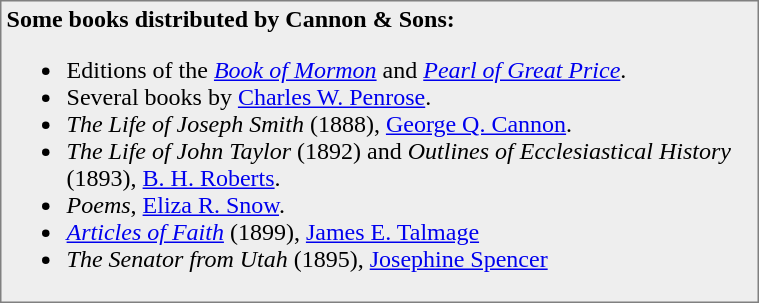<table align="right" border="1" width="40%" cellspacing="0" cellpadding="3" style="margin: 0 0 0 0.5em; background: #EEEEEE; border-collapse: collapse">
<tr>
<td><strong>Some books distributed by Cannon & Sons:</strong><br><ul><li>Editions of the <em><a href='#'>Book of Mormon</a></em> and <em><a href='#'>Pearl of Great Price</a></em>.</li><li>Several books by <a href='#'>Charles W. Penrose</a>.</li><li><em>The Life of Joseph Smith</em> (1888), <a href='#'>George Q. Cannon</a>.</li><li><em>The Life of John Taylor</em> (1892) and <em>Outlines of Ecclesiastical History</em> (1893), <a href='#'>B. H. Roberts</a>.</li><li><em>Poems</em>, <a href='#'>Eliza R. Snow</a>.</li><li><em><a href='#'>Articles of Faith</a></em> (1899), <a href='#'>James E. Talmage</a></li><li><em>The Senator from Utah</em> (1895), <a href='#'>Josephine Spencer</a></li></ul></td>
</tr>
</table>
